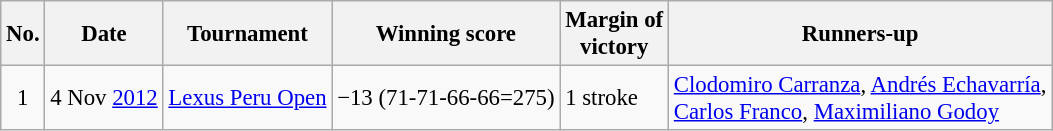<table class="wikitable" style="font-size:95%;">
<tr>
<th>No.</th>
<th>Date</th>
<th>Tournament</th>
<th>Winning score</th>
<th>Margin of<br>victory</th>
<th>Runners-up</th>
</tr>
<tr>
<td align=center>1</td>
<td align=right>4 Nov <a href='#'>2012</a></td>
<td><a href='#'>Lexus Peru Open</a></td>
<td>−13 (71-71-66-66=275)</td>
<td>1 stroke</td>
<td> <a href='#'>Clodomiro Carranza</a>,  <a href='#'>Andrés Echavarría</a>,<br> <a href='#'>Carlos Franco</a>,  <a href='#'>Maximiliano Godoy</a></td>
</tr>
</table>
